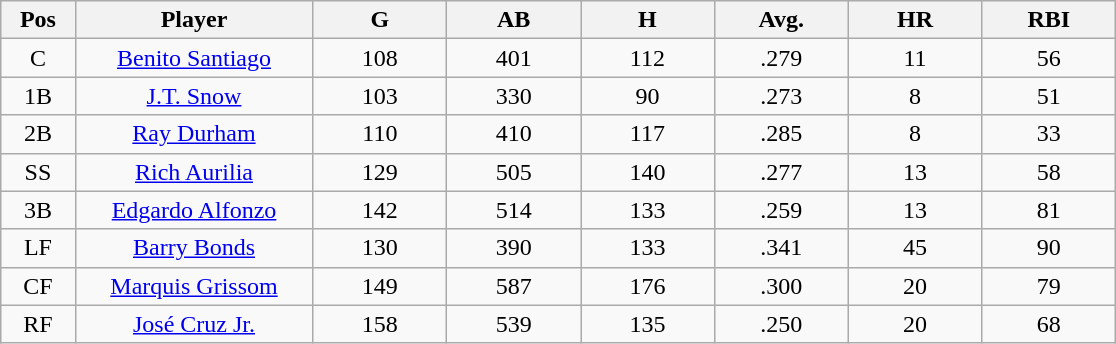<table class="wikitable sortable">
<tr>
<th bgcolor="#DDDDFF" width="5%">Pos</th>
<th bgcolor="#DDDDFF" width="16%">Player</th>
<th bgcolor="#DDDDFF" width="9%">G</th>
<th bgcolor="#DDDDFF" width="9%">AB</th>
<th bgcolor="#DDDDFF" width="9%">H</th>
<th bgcolor="#DDDDFF" width="9%">Avg.</th>
<th bgcolor="#DDDDFF" width="9%">HR</th>
<th bgcolor="#DDDDFF" width="9%">RBI</th>
</tr>
<tr align="center">
<td>C</td>
<td><a href='#'>Benito Santiago</a></td>
<td>108</td>
<td>401</td>
<td>112</td>
<td>.279</td>
<td>11</td>
<td>56</td>
</tr>
<tr align="center">
<td>1B</td>
<td><a href='#'>J.T. Snow</a></td>
<td>103</td>
<td>330</td>
<td>90</td>
<td>.273</td>
<td>8</td>
<td>51</td>
</tr>
<tr align="center">
<td>2B</td>
<td><a href='#'>Ray Durham</a></td>
<td>110</td>
<td>410</td>
<td>117</td>
<td>.285</td>
<td>8</td>
<td>33</td>
</tr>
<tr align="center">
<td>SS</td>
<td><a href='#'>Rich Aurilia</a></td>
<td>129</td>
<td>505</td>
<td>140</td>
<td>.277</td>
<td>13</td>
<td>58</td>
</tr>
<tr align="center">
<td>3B</td>
<td><a href='#'>Edgardo Alfonzo</a></td>
<td>142</td>
<td>514</td>
<td>133</td>
<td>.259</td>
<td>13</td>
<td>81</td>
</tr>
<tr align="center">
<td>LF</td>
<td><a href='#'>Barry Bonds</a></td>
<td>130</td>
<td>390</td>
<td>133</td>
<td>.341</td>
<td>45</td>
<td>90</td>
</tr>
<tr align="center">
<td>CF</td>
<td><a href='#'>Marquis Grissom</a></td>
<td>149</td>
<td>587</td>
<td>176</td>
<td>.300</td>
<td>20</td>
<td>79</td>
</tr>
<tr align="center">
<td>RF</td>
<td><a href='#'>José Cruz Jr.</a></td>
<td>158</td>
<td>539</td>
<td>135</td>
<td>.250</td>
<td>20</td>
<td>68</td>
</tr>
</table>
